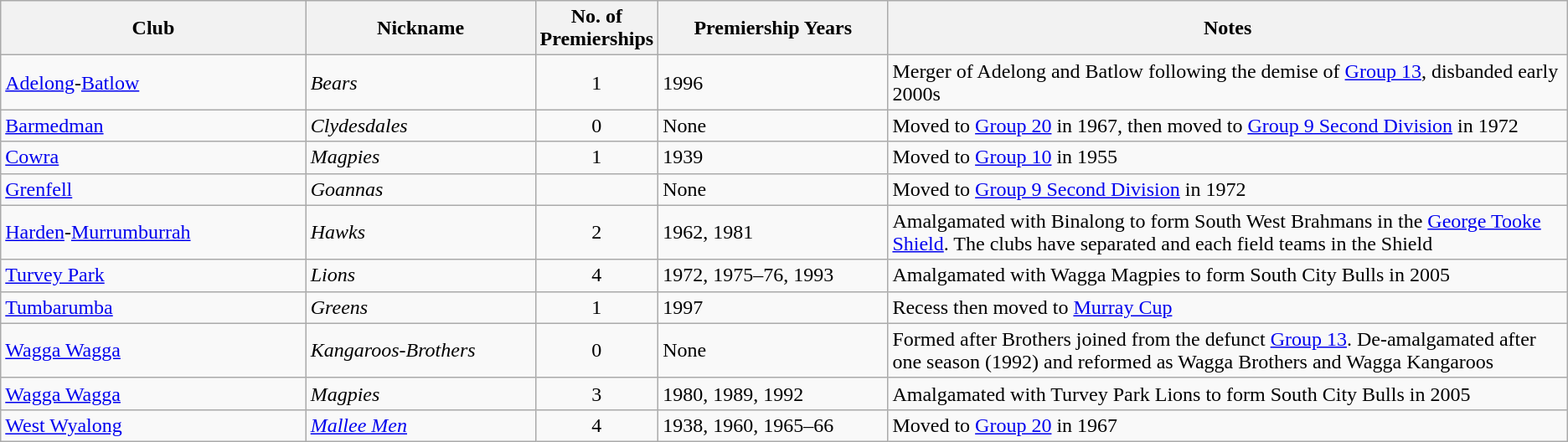<table class="wikitable sortable">
<tr>
<th width="20%">Club</th>
<th width="15%">Nickname</th>
<th width="5%">No. of <br>Premierships</th>
<th width="15%">Premiership Years</th>
<th width="45%">Notes</th>
</tr>
<tr>
<td> <a href='#'>Adelong</a>-<a href='#'>Batlow</a></td>
<td><em>Bears</em></td>
<td align="center">1</td>
<td>1996</td>
<td>Merger of Adelong and Batlow following the demise of <a href='#'>Group 13</a>, disbanded early 2000s</td>
</tr>
<tr>
<td> <a href='#'>Barmedman</a></td>
<td><em>Clydesdales</em></td>
<td align="center">0</td>
<td>None</td>
<td>Moved to <a href='#'>Group 20</a> in 1967, then moved to <a href='#'>Group 9 Second Division</a> in 1972</td>
</tr>
<tr>
<td> <a href='#'>Cowra</a></td>
<td><em>Magpies</em></td>
<td align="center">1</td>
<td>1939</td>
<td>Moved to <a href='#'>Group 10</a> in 1955</td>
</tr>
<tr>
<td> <a href='#'>Grenfell</a></td>
<td><em>Goannas</em></td>
<td></td>
<td>None</td>
<td>Moved to <a href='#'>Group 9 Second Division</a> in 1972</td>
</tr>
<tr>
<td> <a href='#'>Harden</a>-<a href='#'>Murrumburrah</a></td>
<td><em>Hawks</em></td>
<td align="center">2</td>
<td>1962, 1981</td>
<td>Amalgamated with Binalong to form South West Brahmans in the <a href='#'>George Tooke Shield</a>. The clubs have separated and each field teams in the Shield</td>
</tr>
<tr>
<td> <a href='#'>Turvey Park</a></td>
<td><em>Lions</em></td>
<td align="center">4</td>
<td>1972, 1975–76, 1993</td>
<td>Amalgamated with Wagga Magpies to form South City Bulls in 2005</td>
</tr>
<tr>
<td> <a href='#'>Tumbarumba</a></td>
<td><em>Greens</em></td>
<td align="center">1</td>
<td>1997</td>
<td>Recess then moved to <a href='#'>Murray Cup</a></td>
</tr>
<tr>
<td> <a href='#'>Wagga Wagga</a></td>
<td><em>Kangaroos-Brothers</em></td>
<td align="center">0</td>
<td>None</td>
<td>Formed after Brothers joined from the defunct <a href='#'>Group 13</a>. De-amalgamated after one season (1992) and reformed as Wagga Brothers and Wagga Kangaroos</td>
</tr>
<tr>
<td> <a href='#'>Wagga Wagga</a></td>
<td><em>Magpies</em></td>
<td align="center">3</td>
<td>1980, 1989, 1992</td>
<td>Amalgamated with Turvey Park Lions to form South City Bulls in 2005</td>
</tr>
<tr>
<td> <a href='#'>West Wyalong</a></td>
<td><em><a href='#'>Mallee Men</a></em></td>
<td align="center">4</td>
<td>1938, 1960, 1965–66</td>
<td>Moved to <a href='#'>Group 20</a> in 1967</td>
</tr>
</table>
